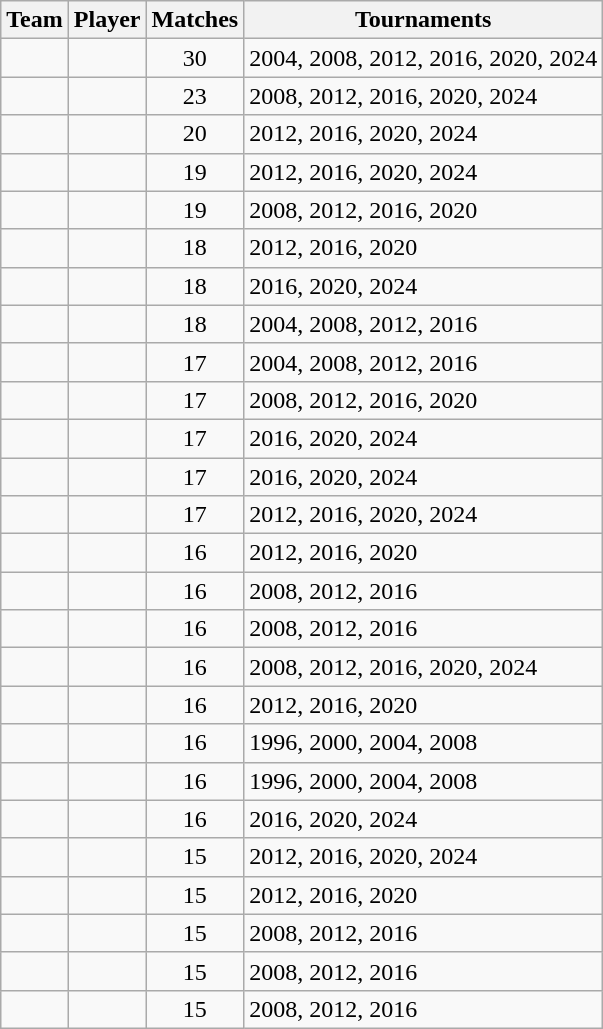<table class="wikitable sortable">
<tr>
<th>Team</th>
<th>Player</th>
<th>Matches</th>
<th>Tournaments</th>
</tr>
<tr>
<td></td>
<td><strong></strong></td>
<td align="center">30</td>
<td>2004, 2008, 2012, 2016, 2020, 2024</td>
</tr>
<tr>
<td></td>
<td></td>
<td align="center">23</td>
<td>2008, 2012, 2016, 2020, 2024</td>
</tr>
<tr>
<td></td>
<td></td>
<td align="center">20</td>
<td>2012, 2016, 2020, 2024</td>
</tr>
<tr>
<td></td>
<td></td>
<td align="center">19</td>
<td>2012, 2016, 2020, 2024</td>
</tr>
<tr>
<td></td>
<td></td>
<td align="center">19</td>
<td>2008, 2012, 2016, 2020</td>
</tr>
<tr>
<td></td>
<td></td>
<td align="center">18</td>
<td>2012, 2016, 2020</td>
</tr>
<tr>
<td></td>
<td><strong></strong></td>
<td align="center">18</td>
<td>2016, 2020, 2024</td>
</tr>
<tr>
<td></td>
<td></td>
<td align="center">18</td>
<td>2004, 2008, 2012, 2016</td>
</tr>
<tr>
<td></td>
<td></td>
<td align="center">17</td>
<td>2004, 2008, 2012, 2016</td>
</tr>
<tr>
<td></td>
<td></td>
<td align="center">17</td>
<td>2008, 2012, 2016, 2020</td>
</tr>
<tr>
<td></td>
<td><strong></strong></td>
<td align="center">17</td>
<td>2016, 2020, 2024</td>
</tr>
<tr>
<td></td>
<td><strong></strong></td>
<td align="center">17</td>
<td>2016, 2020, 2024</td>
</tr>
<tr>
<td></td>
<td></td>
<td align="center">17</td>
<td>2012, 2016, 2020, 2024</td>
</tr>
<tr>
<td></td>
<td></td>
<td align="center">16</td>
<td>2012, 2016, 2020</td>
</tr>
<tr>
<td></td>
<td></td>
<td align="center">16</td>
<td>2008, 2012, 2016</td>
</tr>
<tr>
<td></td>
<td></td>
<td align="center">16</td>
<td>2008, 2012, 2016</td>
</tr>
<tr>
<td></td>
<td><strong></strong></td>
<td align="center">16</td>
<td>2008, 2012, 2016, 2020, 2024</td>
</tr>
<tr>
<td></td>
<td><strong></strong></td>
<td align="center">16</td>
<td>2012, 2016, 2020</td>
</tr>
<tr>
<td></td>
<td></td>
<td align="center">16</td>
<td>1996, 2000, 2004, 2008</td>
</tr>
<tr>
<td></td>
<td></td>
<td align="center">16</td>
<td>1996, 2000, 2004, 2008</td>
</tr>
<tr>
<td></td>
<td><strong></strong></td>
<td align="center">16</td>
<td>2016, 2020, 2024</td>
</tr>
<tr>
<td></td>
<td></td>
<td align="center">15</td>
<td>2012, 2016, 2020, 2024</td>
</tr>
<tr>
<td></td>
<td></td>
<td align="center">15</td>
<td>2012, 2016, 2020</td>
</tr>
<tr>
<td></td>
<td></td>
<td align="center">15</td>
<td>2008, 2012, 2016</td>
</tr>
<tr>
<td></td>
<td></td>
<td align="center">15</td>
<td>2008, 2012, 2016</td>
</tr>
<tr>
<td></td>
<td></td>
<td align="center">15</td>
<td>2008, 2012, 2016</td>
</tr>
</table>
